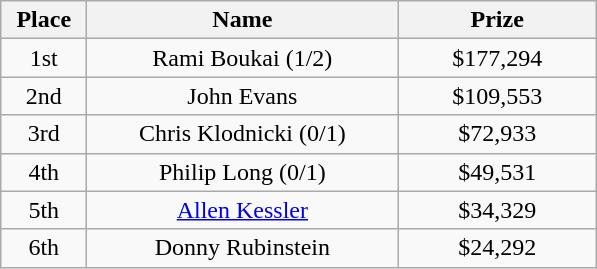<table class="wikitable">
<tr>
<th width="50">Place</th>
<th width="200">Name</th>
<th width="125">Prize</th>
</tr>
<tr>
<td align = "center">1st</td>
<td align = "center">Rami Boukai (1/2)</td>
<td align = "center">$177,294</td>
</tr>
<tr>
<td align = "center">2nd</td>
<td align = "center">John Evans</td>
<td align = "center">$109,553</td>
</tr>
<tr>
<td align = "center">3rd</td>
<td align = "center">Chris Klodnicki (0/1)</td>
<td align = "center">$72,933</td>
</tr>
<tr>
<td align = "center">4th</td>
<td align = "center">Philip Long (0/1)</td>
<td align = "center">$49,531</td>
</tr>
<tr>
<td align = "center">5th</td>
<td align = "center"><a href='#'>Allen Kessler</a></td>
<td align = "center">$34,329</td>
</tr>
<tr>
<td align = "center">6th</td>
<td align = "center">Donny Rubinstein</td>
<td align = "center">$24,292</td>
</tr>
</table>
